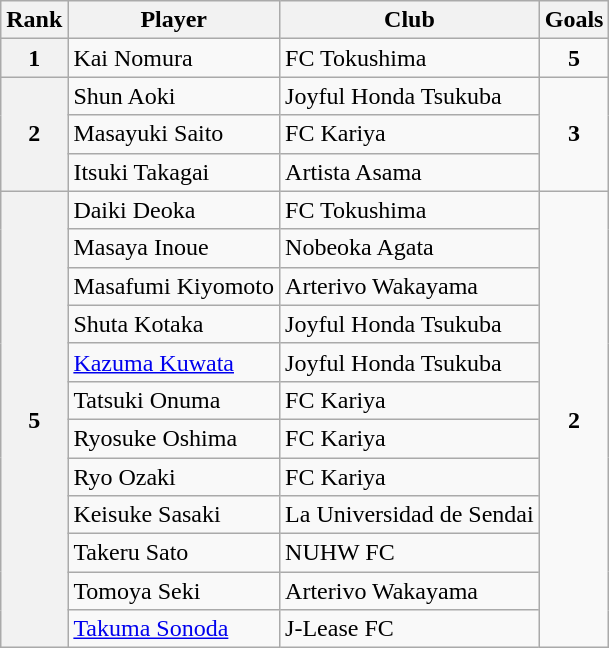<table class="wikitable" style="text-align:center">
<tr>
<th>Rank</th>
<th>Player</th>
<th>Club</th>
<th>Goals</th>
</tr>
<tr>
<th rowspan=1>1</th>
<td align="left"> Kai Nomura</td>
<td align="left">FC Tokushima</td>
<td rowspan=1><strong>5</strong></td>
</tr>
<tr>
<th rowspan=3>2</th>
<td align="left"> Shun Aoki</td>
<td align="left">Joyful Honda Tsukuba</td>
<td rowspan=3><strong>3</strong></td>
</tr>
<tr>
<td align="left"> Masayuki Saito</td>
<td align="left">FC Kariya</td>
</tr>
<tr>
<td align="left"> Itsuki Takagai</td>
<td align="left">Artista Asama</td>
</tr>
<tr>
<th rowspan=12>5</th>
<td align="left"> Daiki Deoka</td>
<td align="left">FC Tokushima</td>
<td rowspan=12><strong>2</strong></td>
</tr>
<tr>
<td align="left"> Masaya Inoue</td>
<td align="left">Nobeoka Agata</td>
</tr>
<tr>
<td align="left"> Masafumi Kiyomoto</td>
<td align="left">Arterivo Wakayama</td>
</tr>
<tr>
<td align="left"> Shuta Kotaka</td>
<td align="left">Joyful Honda Tsukuba</td>
</tr>
<tr>
<td align="left"> <a href='#'>Kazuma Kuwata</a></td>
<td align="left">Joyful Honda Tsukuba</td>
</tr>
<tr>
<td align="left"> Tatsuki Onuma</td>
<td align="left">FC Kariya</td>
</tr>
<tr>
<td align="left"> Ryosuke Oshima</td>
<td align="left">FC Kariya</td>
</tr>
<tr>
<td align="left"> Ryo Ozaki</td>
<td align="left">FC Kariya</td>
</tr>
<tr>
<td align="left"> Keisuke Sasaki</td>
<td align="left">La Universidad de Sendai</td>
</tr>
<tr>
<td align="left"> Takeru Sato</td>
<td align="left">NUHW FC</td>
</tr>
<tr>
<td align="left"> Tomoya Seki</td>
<td align="left">Arterivo Wakayama</td>
</tr>
<tr>
<td align="left"> <a href='#'>Takuma Sonoda</a></td>
<td align="left">J-Lease FC</td>
</tr>
</table>
